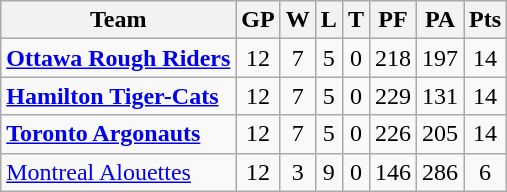<table class="wikitable">
<tr>
<th>Team</th>
<th>GP</th>
<th>W</th>
<th>L</th>
<th>T</th>
<th>PF</th>
<th>PA</th>
<th>Pts</th>
</tr>
<tr style="text-align:center;">
<td style="text-align:left;"><strong><a href='#'>Ottawa Rough Riders</a></strong></td>
<td>12</td>
<td>7</td>
<td>5</td>
<td>0</td>
<td>218</td>
<td>197</td>
<td>14</td>
</tr>
<tr style="text-align:center;">
<td style="text-align:left;"><strong><a href='#'>Hamilton Tiger-Cats</a></strong></td>
<td>12</td>
<td>7</td>
<td>5</td>
<td>0</td>
<td>229</td>
<td>131</td>
<td>14</td>
</tr>
<tr style="text-align:center;">
<td style="text-align:left;"><strong><a href='#'>Toronto Argonauts</a></strong></td>
<td>12</td>
<td>7</td>
<td>5</td>
<td>0</td>
<td>226</td>
<td>205</td>
<td>14</td>
</tr>
<tr style="text-align:center;">
<td style="text-align:left;"><a href='#'>Montreal Alouettes</a></td>
<td>12</td>
<td>3</td>
<td>9</td>
<td>0</td>
<td>146</td>
<td>286</td>
<td>6</td>
</tr>
</table>
